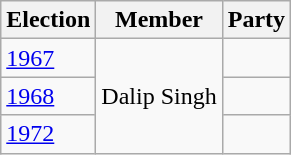<table class="wikitable sortable">
<tr>
<th>Election</th>
<th>Member</th>
<th colspan=2>Party</th>
</tr>
<tr>
<td><a href='#'>1967</a></td>
<td rowspan=3>Dalip Singh</td>
<td></td>
</tr>
<tr>
<td><a href='#'>1968</a></td>
<td></td>
</tr>
<tr>
<td><a href='#'>1972</a></td>
</tr>
</table>
